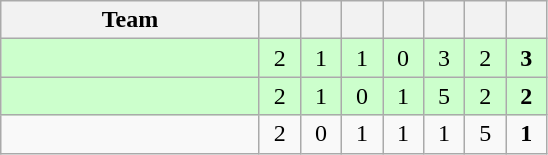<table class="wikitable" style="text-align:center;">
<tr>
<th width=165>Team</th>
<th width=20></th>
<th width=20></th>
<th width=20></th>
<th width=20></th>
<th width=20></th>
<th width=20></th>
<th width=20></th>
</tr>
<tr style="background:#cfc;">
<td align="left"></td>
<td>2</td>
<td>1</td>
<td>1</td>
<td>0</td>
<td>3</td>
<td>2</td>
<td><strong>3</strong></td>
</tr>
<tr style="background:#cfc;">
<td align="left"></td>
<td>2</td>
<td>1</td>
<td>0</td>
<td>1</td>
<td>5</td>
<td>2</td>
<td><strong>2</strong></td>
</tr>
<tr>
<td align="left"></td>
<td>2</td>
<td>0</td>
<td>1</td>
<td>1</td>
<td>1</td>
<td>5</td>
<td><strong>1</strong></td>
</tr>
</table>
